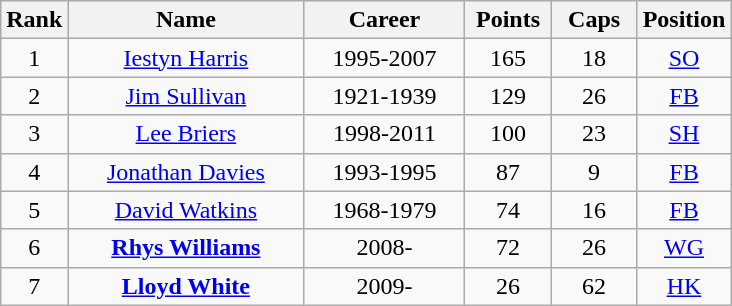<table class="wikitable sortable" style="text-align:center;">
<tr>
<th>Rank</th>
<th style="width:150px;">Name</th>
<th style="width:100px;">Career</th>
<th width=50px>Points</th>
<th width=50px>Caps</th>
<th width=50px>Position</th>
</tr>
<tr>
<td>1</td>
<td><a href='#'>Iestyn Harris</a></td>
<td>1995-2007</td>
<td>165</td>
<td>18</td>
<td><a href='#'>SO</a></td>
</tr>
<tr>
<td>2</td>
<td><a href='#'>Jim Sullivan</a></td>
<td>1921-1939</td>
<td>129</td>
<td>26</td>
<td><a href='#'>FB</a></td>
</tr>
<tr>
<td>3</td>
<td><a href='#'>Lee Briers</a></td>
<td>1998-2011</td>
<td>100</td>
<td>23</td>
<td><a href='#'>SH</a></td>
</tr>
<tr>
<td>4</td>
<td><a href='#'>Jonathan Davies</a></td>
<td>1993-1995</td>
<td>87</td>
<td>9</td>
<td><a href='#'>FB</a></td>
</tr>
<tr>
<td>5</td>
<td><a href='#'>David Watkins</a></td>
<td>1968-1979</td>
<td>74</td>
<td>16</td>
<td><a href='#'>FB</a></td>
</tr>
<tr>
<td>6</td>
<td><strong><a href='#'>Rhys Williams</a></strong></td>
<td>2008-</td>
<td>72</td>
<td>26</td>
<td><a href='#'>WG</a></td>
</tr>
<tr>
<td>7</td>
<td><strong><a href='#'>Lloyd White</a></strong></td>
<td>2009-</td>
<td>26</td>
<td>62</td>
<td><a href='#'>HK</a></td>
</tr>
</table>
